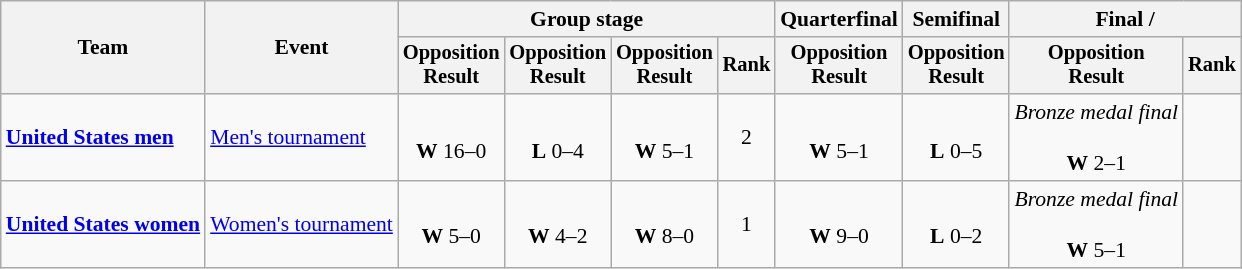<table class=wikitable style=font-size:90%;text-align:center>
<tr>
<th rowspan=2>Team</th>
<th rowspan=2>Event</th>
<th colspan=4>Group stage</th>
<th>Quarterfinal</th>
<th>Semifinal</th>
<th colspan=2>Final / </th>
</tr>
<tr style=font-size:95%>
<th>Opposition<br>Result</th>
<th>Opposition<br>Result</th>
<th>Opposition<br>Result</th>
<th>Rank</th>
<th>Opposition<br>Result</th>
<th>Opposition<br>Result</th>
<th>Opposition<br>Result</th>
<th>Rank</th>
</tr>
<tr>
<td align=left><strong><a href='#'>United States men</a></strong></td>
<td align=left><a href='#'>Men's tournament</a></td>
<td><br><strong>W</strong> 16–0</td>
<td><br><strong>L</strong> 0–4</td>
<td><br><strong>W</strong> 5–1</td>
<td>2</td>
<td><br><strong>W</strong> 5–1</td>
<td><br><strong>L</strong> 0–5</td>
<td><em>Bronze medal final</em><br><br><strong>W</strong> 2–1</td>
<td></td>
</tr>
<tr>
<td align=left><strong><a href='#'>United States women</a></strong></td>
<td align=left><a href='#'>Women's tournament</a></td>
<td><br><strong>W</strong> 5–0</td>
<td><br><strong>W</strong> 4–2</td>
<td><br><strong>W</strong> 8–0</td>
<td>1</td>
<td><br><strong>W</strong> 9–0</td>
<td><br><strong>L</strong> 0–2</td>
<td><em>Bronze medal final</em><br><br><strong>W</strong> 5–1</td>
<td></td>
</tr>
</table>
